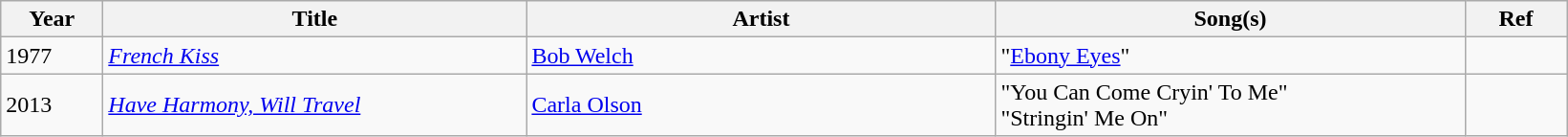<table class="wikitable plainrowheaders">
<tr>
<th style="width:4em;">Year</th>
<th style="width:18em;">Title</th>
<th style="width:20em;">Artist</th>
<th style="width:20em;">Song(s)</th>
<th style="width:4em;">Ref</th>
</tr>
<tr>
<td scope="row">1977</td>
<td><em><a href='#'>French Kiss</a></em></td>
<td><a href='#'>Bob Welch</a></td>
<td>"<a href='#'>Ebony Eyes</a>"</td>
<td></td>
</tr>
<tr>
<td>2013</td>
<td><em><a href='#'>Have Harmony, Will Travel</a></em></td>
<td><a href='#'>Carla Olson</a></td>
<td>"You Can Come Cryin' To Me"<br>"Stringin' Me On"</td>
<td></td>
</tr>
</table>
